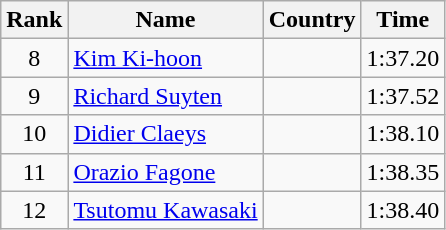<table class="wikitable" style="text-align:center">
<tr>
<th>Rank</th>
<th>Name</th>
<th>Country</th>
<th>Time</th>
</tr>
<tr>
<td>8</td>
<td align=left><a href='#'>Kim Ki-hoon</a></td>
<td align=left></td>
<td>1:37.20</td>
</tr>
<tr>
<td>9</td>
<td align=left><a href='#'>Richard Suyten</a></td>
<td align="left"></td>
<td>1:37.52</td>
</tr>
<tr>
<td>10</td>
<td align=left><a href='#'>Didier Claeys</a></td>
<td align="left"></td>
<td>1:38.10</td>
</tr>
<tr>
<td>11</td>
<td align=left><a href='#'>Orazio Fagone</a></td>
<td align=left></td>
<td>1:38.35</td>
</tr>
<tr>
<td>12</td>
<td align=left><a href='#'>Tsutomu Kawasaki</a></td>
<td align="left"></td>
<td>1:38.40</td>
</tr>
</table>
